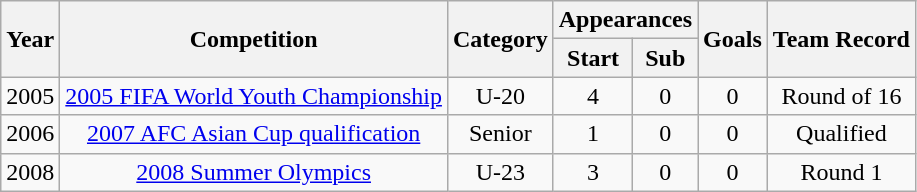<table class="wikitable" style="text-align: center;">
<tr>
<th rowspan="2">Year</th>
<th rowspan="2">Competition</th>
<th rowspan="2">Category</th>
<th colspan="2">Appearances</th>
<th rowspan="2">Goals</th>
<th rowspan="2">Team Record</th>
</tr>
<tr>
<th>Start</th>
<th>Sub</th>
</tr>
<tr>
<td>2005</td>
<td><a href='#'>2005 FIFA World Youth Championship</a></td>
<td>U-20</td>
<td>4</td>
<td>0</td>
<td>0</td>
<td>Round of 16</td>
</tr>
<tr>
<td>2006</td>
<td><a href='#'>2007 AFC Asian Cup qualification</a></td>
<td>Senior</td>
<td>1</td>
<td>0</td>
<td>0</td>
<td>Qualified</td>
</tr>
<tr>
<td>2008</td>
<td><a href='#'>2008 Summer Olympics</a></td>
<td>U-23</td>
<td>3</td>
<td>0</td>
<td>0</td>
<td>Round 1</td>
</tr>
</table>
